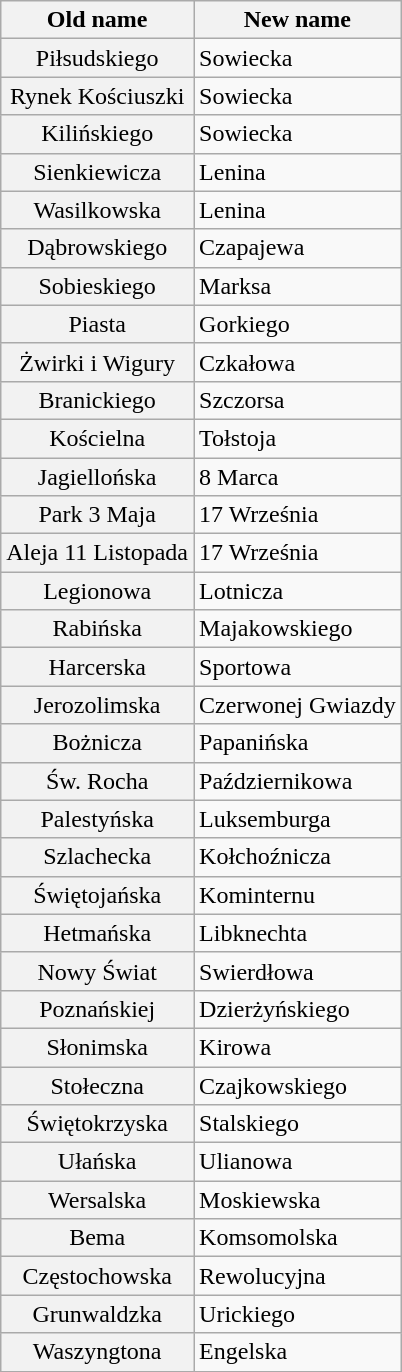<table class="wikitable">
<tr>
<th scope="col">Old name</th>
<th scope="col">New name</th>
</tr>
<tr>
<th scope="row" style="font-weight:normal;">Piłsudskiego</th>
<td>Sowiecka</td>
</tr>
<tr>
<th scope="row" style="font-weight:normal;">Rynek Kościuszki</th>
<td>Sowiecka</td>
</tr>
<tr>
<th scope="row" style="font-weight:normal;">Kilińskiego</th>
<td>Sowiecka</td>
</tr>
<tr>
<th scope="row" style="font-weight:normal;">Sienkiewicza</th>
<td>Lenina</td>
</tr>
<tr>
<th scope="row" style="font-weight:normal;">Wasilkowska</th>
<td>Lenina</td>
</tr>
<tr>
<th scope="row" style="font-weight:normal;">Dąbrowskiego</th>
<td>Czapajewa</td>
</tr>
<tr>
<th scope="row" style="font-weight:normal;">Sobieskiego</th>
<td>Marksa</td>
</tr>
<tr>
<th scope="row" style="font-weight:normal;">Piasta</th>
<td>Gorkiego</td>
</tr>
<tr>
<th scope="row" style="font-weight:normal;">Żwirki i Wigury</th>
<td>Czkałowa</td>
</tr>
<tr>
<th scope="row" style="font-weight:normal;">Branickiego</th>
<td>Szczorsa</td>
</tr>
<tr>
<th scope="row" style="font-weight:normal;">Kościelna</th>
<td>Tołstoja</td>
</tr>
<tr>
<th scope="row" style="font-weight:normal;">Jagiellońska</th>
<td>8 Marca</td>
</tr>
<tr>
<th scope="row" style="font-weight:normal;">Park 3 Maja</th>
<td>17 Września</td>
</tr>
<tr>
<th scope="row" style="font-weight:normal;">Aleja 11 Listopada</th>
<td>17 Września</td>
</tr>
<tr>
<th scope="row" style="font-weight:normal;">Legionowa</th>
<td>Lotnicza</td>
</tr>
<tr>
<th scope="row" style="font-weight:normal;">Rabińska</th>
<td>Majakowskiego</td>
</tr>
<tr>
<th scope="row" style="font-weight:normal;">Harcerska</th>
<td>Sportowa</td>
</tr>
<tr>
<th scope="row" style="font-weight:normal;">Jerozolimska</th>
<td>Czerwonej Gwiazdy</td>
</tr>
<tr>
<th scope="row" style="font-weight:normal;">Bożnicza</th>
<td>Papanińska</td>
</tr>
<tr>
<th scope="row" style="font-weight:normal;">Św. Rocha</th>
<td>Październikowa</td>
</tr>
<tr>
<th scope="row" style="font-weight:normal;">Palestyńska</th>
<td>Luksemburga</td>
</tr>
<tr>
<th scope="row" style="font-weight:normal;">Szlachecka</th>
<td>Kołchoźnicza</td>
</tr>
<tr>
<th scope="row" style="font-weight:normal;">Świętojańska</th>
<td>Kominternu</td>
</tr>
<tr>
<th scope="row" style="font-weight:normal;">Hetmańska</th>
<td>Libknechta</td>
</tr>
<tr>
<th scope="row" style="font-weight:normal;">Nowy Świat</th>
<td>Swierdłowa</td>
</tr>
<tr>
<th scope="row" style="font-weight:normal;">Poznańskiej</th>
<td>Dzierżyńskiego</td>
</tr>
<tr>
<th scope="row" style="font-weight:normal;">Słonimska</th>
<td>Kirowa</td>
</tr>
<tr>
<th scope="row" style="font-weight:normal;">Stołeczna</th>
<td>Czajkowskiego</td>
</tr>
<tr>
<th scope="row" style="font-weight:normal;">Świętokrzyska</th>
<td>Stalskiego</td>
</tr>
<tr>
<th scope="row" style="font-weight:normal;">Ułańska</th>
<td>Ulianowa</td>
</tr>
<tr>
<th scope="row" style="font-weight:normal;">Wersalska</th>
<td>Moskiewska</td>
</tr>
<tr>
<th scope="row" style="font-weight:normal;">Bema</th>
<td>Komsomolska</td>
</tr>
<tr>
<th scope="row" style="font-weight:normal;">Częstochowska</th>
<td>Rewolucyjna</td>
</tr>
<tr>
<th scope="row" style="font-weight:normal;">Grunwaldzka</th>
<td>Urickiego</td>
</tr>
<tr>
<th scope="row" style="font-weight:normal;">Waszyngtona</th>
<td>Engelska</td>
</tr>
<tr>
</tr>
</table>
